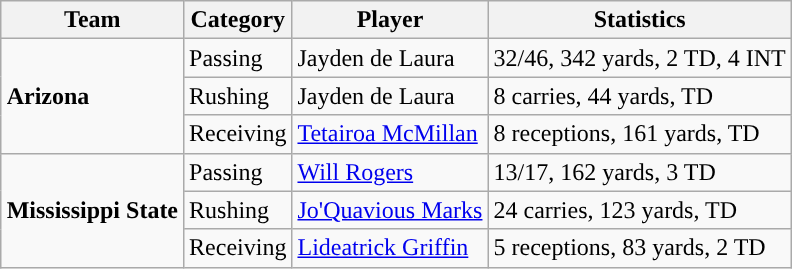<table class="wikitable" style="float: right;">
<tr>
<th>Team</th>
<th>Category</th>
<th>Player</th>
<th>Statistics</th>
</tr>
<tr>
<td rowspan=3><strong>Arizona</strong></td>
<td>Passing</td>
<td>Jayden de Laura</td>
<td>32/46, 342 yards, 2 TD, 4 INT</td>
</tr>
<tr>
<td>Rushing</td>
<td>Jayden de Laura</td>
<td>8 carries, 44 yards, TD</td>
</tr>
<tr>
<td>Receiving</td>
<td><a href='#'>Tetairoa McMillan</a></td>
<td>8 receptions, 161 yards, TD</td>
</tr>
<tr>
<td rowspan=3><strong>Mississippi State</strong></td>
<td>Passing</td>
<td><a href='#'>Will Rogers</a></td>
<td>13/17, 162 yards, 3 TD</td>
</tr>
<tr>
<td>Rushing</td>
<td><a href='#'>Jo'Quavious Marks</a></td>
<td>24 carries, 123 yards, TD</td>
</tr>
<tr>
<td>Receiving</td>
<td><a href='#'>Lideatrick Griffin</a></td>
<td>5 receptions, 83 yards, 2 TD</td>
</tr>
</table>
